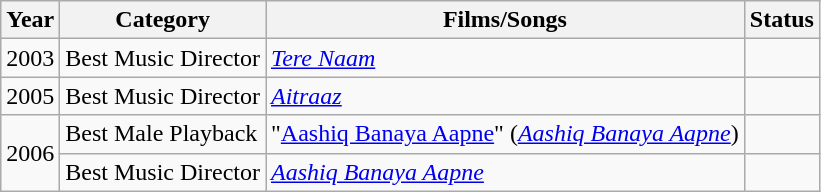<table class="wikitable">
<tr>
<th>Year</th>
<th>Category</th>
<th>Films/Songs</th>
<th>Status</th>
</tr>
<tr>
<td>2003</td>
<td>Best Music Director</td>
<td><em><a href='#'>Tere Naam</a></em></td>
<td></td>
</tr>
<tr>
<td>2005</td>
<td>Best Music Director</td>
<td><em><a href='#'>Aitraaz</a></em></td>
<td></td>
</tr>
<tr>
<td rowspan=2>2006</td>
<td>Best Male Playback</td>
<td>"<a href='#'>Aashiq Banaya Aapne</a>" (<em><a href='#'>Aashiq Banaya Aapne</a></em>)</td>
<td></td>
</tr>
<tr>
<td>Best Music Director</td>
<td><em><a href='#'>Aashiq Banaya Aapne</a></em></td>
<td></td>
</tr>
</table>
